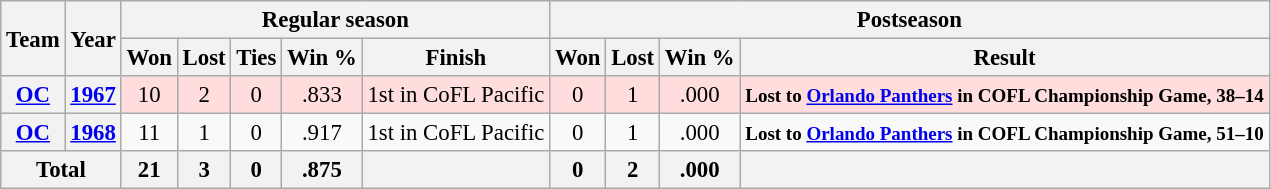<table class="wikitable" style="font-size: 95%; text-align:center;">
<tr>
<th rowspan="2">Team</th>
<th rowspan="2">Year</th>
<th colspan="5">Regular season</th>
<th colspan="4">Postseason</th>
</tr>
<tr>
<th>Won</th>
<th>Lost</th>
<th>Ties</th>
<th>Win %</th>
<th>Finish</th>
<th>Won</th>
<th>Lost</th>
<th>Win %</th>
<th>Result</th>
</tr>
<tr style="background:#fdd;">
<th><a href='#'>OC</a></th>
<th><a href='#'>1967</a></th>
<td>10</td>
<td>2</td>
<td>0</td>
<td>.833</td>
<td>1st in CoFL Pacific</td>
<td>0</td>
<td>1</td>
<td>.000</td>
<td><small><strong>Lost to <a href='#'>Orlando Panthers</a> in COFL Championship Game, 38–14</strong></small></td>
</tr>
<tr>
<th><a href='#'>OC</a></th>
<th><a href='#'>1968</a></th>
<td>11</td>
<td>1</td>
<td>0</td>
<td>.917</td>
<td>1st in CoFL Pacific</td>
<td>0</td>
<td>1</td>
<td>.000</td>
<td><small><strong>Lost to <a href='#'>Orlando Panthers</a> in COFL Championship Game, 51–10</strong></small></td>
</tr>
<tr>
<th colspan="2">Total</th>
<th>21</th>
<th>3</th>
<th>0</th>
<th>.875</th>
<th></th>
<th>0</th>
<th>2</th>
<th>.000</th>
<th></th>
</tr>
</table>
